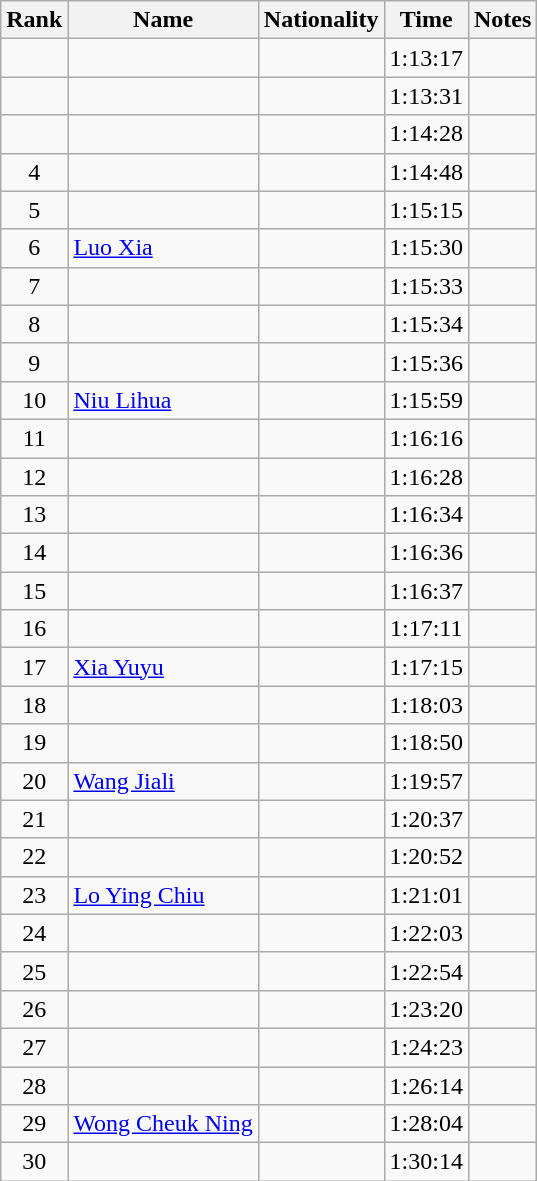<table class="wikitable sortable" style="text-align:center">
<tr>
<th>Rank</th>
<th>Name</th>
<th>Nationality</th>
<th>Time</th>
<th>Notes</th>
</tr>
<tr>
<td></td>
<td align=left></td>
<td align=left></td>
<td>1:13:17</td>
<td></td>
</tr>
<tr>
<td></td>
<td align=left></td>
<td align=left></td>
<td>1:13:31</td>
<td></td>
</tr>
<tr>
<td></td>
<td align=left></td>
<td align=left></td>
<td>1:14:28</td>
<td></td>
</tr>
<tr>
<td>4</td>
<td align=left></td>
<td align=left></td>
<td>1:14:48</td>
<td></td>
</tr>
<tr>
<td>5</td>
<td align=left></td>
<td align=left></td>
<td>1:15:15</td>
<td></td>
</tr>
<tr>
<td>6</td>
<td align=left><a href='#'>Luo Xia</a></td>
<td align=left></td>
<td>1:15:30</td>
<td></td>
</tr>
<tr>
<td>7</td>
<td align=left></td>
<td align=left></td>
<td>1:15:33</td>
<td></td>
</tr>
<tr>
<td>8</td>
<td align=left></td>
<td align=left></td>
<td>1:15:34</td>
<td></td>
</tr>
<tr>
<td>9</td>
<td align=left></td>
<td align=left></td>
<td>1:15:36</td>
<td></td>
</tr>
<tr>
<td>10</td>
<td align=left><a href='#'>Niu Lihua</a></td>
<td align=left></td>
<td>1:15:59</td>
<td></td>
</tr>
<tr>
<td>11</td>
<td align=left></td>
<td align=left></td>
<td>1:16:16</td>
<td></td>
</tr>
<tr>
<td>12</td>
<td align=left></td>
<td align=left></td>
<td>1:16:28</td>
<td></td>
</tr>
<tr>
<td>13</td>
<td align=left></td>
<td align=left></td>
<td>1:16:34</td>
<td></td>
</tr>
<tr>
<td>14</td>
<td align=left></td>
<td align=left></td>
<td>1:16:36</td>
<td></td>
</tr>
<tr>
<td>15</td>
<td align=left></td>
<td align=left></td>
<td>1:16:37</td>
<td></td>
</tr>
<tr>
<td>16</td>
<td align=left></td>
<td align=left></td>
<td>1:17:11</td>
<td></td>
</tr>
<tr>
<td>17</td>
<td align=left><a href='#'>Xia Yuyu</a></td>
<td align=left></td>
<td>1:17:15</td>
<td></td>
</tr>
<tr>
<td>18</td>
<td align=left></td>
<td align=left></td>
<td>1:18:03</td>
<td></td>
</tr>
<tr>
<td>19</td>
<td align=left></td>
<td align=left></td>
<td>1:18:50</td>
<td></td>
</tr>
<tr>
<td>20</td>
<td align=left><a href='#'>Wang Jiali</a></td>
<td align=left></td>
<td>1:19:57</td>
<td></td>
</tr>
<tr>
<td>21</td>
<td align=left></td>
<td align=left></td>
<td>1:20:37</td>
<td></td>
</tr>
<tr>
<td>22</td>
<td align=left></td>
<td align=left></td>
<td>1:20:52</td>
<td></td>
</tr>
<tr>
<td>23</td>
<td align=left><a href='#'>Lo Ying Chiu</a></td>
<td align=left></td>
<td>1:21:01</td>
<td></td>
</tr>
<tr>
<td>24</td>
<td align=left></td>
<td align=left></td>
<td>1:22:03</td>
<td></td>
</tr>
<tr>
<td>25</td>
<td align=left></td>
<td align=left></td>
<td>1:22:54</td>
<td></td>
</tr>
<tr>
<td>26</td>
<td align=left></td>
<td align=left></td>
<td>1:23:20</td>
<td></td>
</tr>
<tr>
<td>27</td>
<td align=left></td>
<td align=left></td>
<td>1:24:23</td>
<td></td>
</tr>
<tr>
<td>28</td>
<td align=left></td>
<td align=left></td>
<td>1:26:14</td>
<td></td>
</tr>
<tr>
<td>29</td>
<td align=left><a href='#'>Wong Cheuk Ning</a></td>
<td align=left></td>
<td>1:28:04</td>
<td></td>
</tr>
<tr>
<td>30</td>
<td align=left></td>
<td align=left></td>
<td>1:30:14</td>
<td></td>
</tr>
</table>
